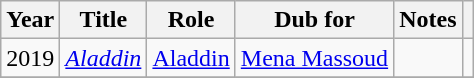<table class="wikitable">
<tr>
<th>Year</th>
<th>Title</th>
<th>Role</th>
<th>Dub for</th>
<th>Notes</th>
<th></th>
</tr>
<tr>
<td>2019</td>
<td><em><a href='#'>Aladdin</a></em></td>
<td><a href='#'>Aladdin</a></td>
<td><a href='#'>Mena Massoud</a></td>
<td></td>
<td></td>
</tr>
<tr>
</tr>
</table>
